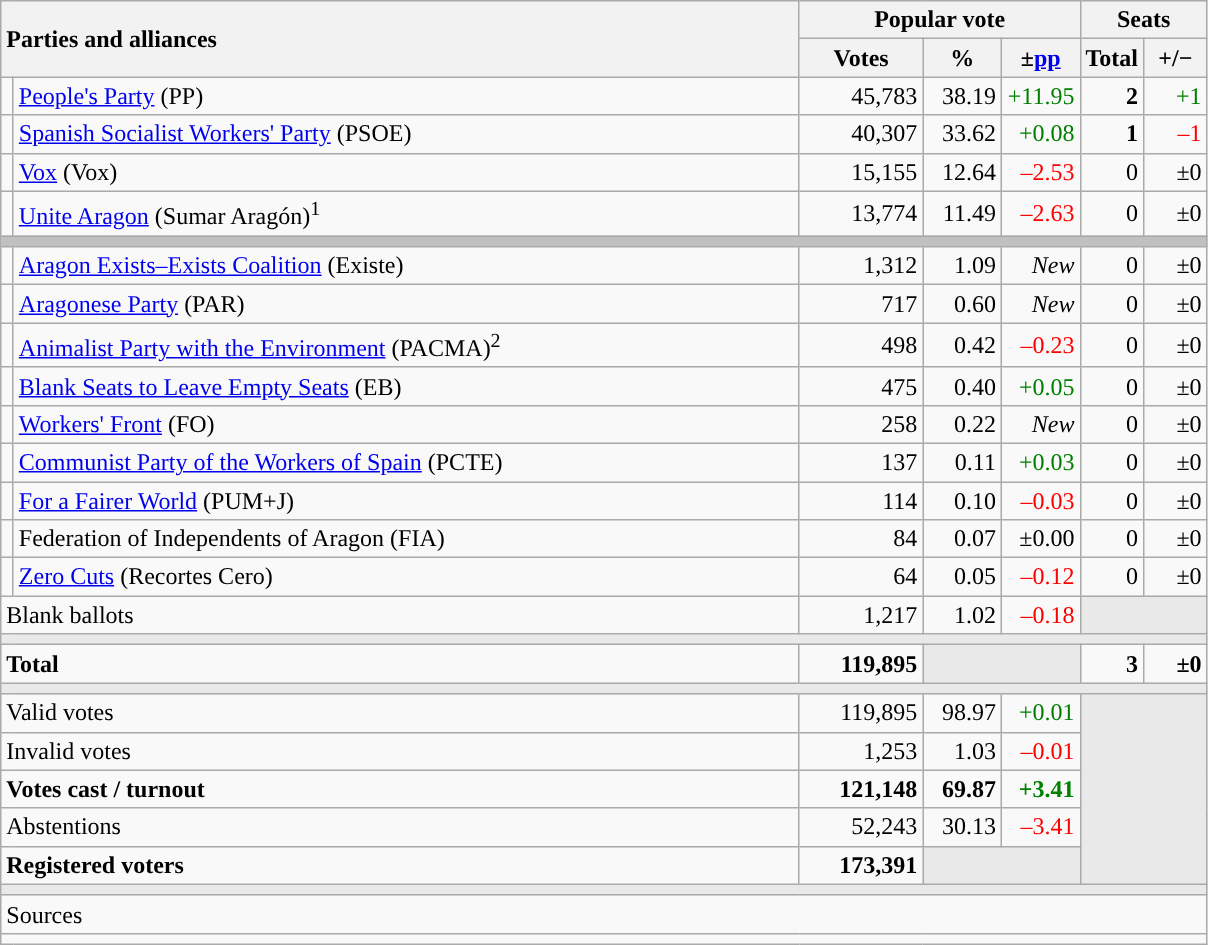<table class="wikitable" style="text-align:right;">
<tr>
<th style="text-align:left;" rowspan="2" colspan="2" width="525">Parties and alliances</th>
<th colspan="3">Popular vote</th>
<th colspan="2">Seats</th>
</tr>
<tr>
<th width="75">Votes</th>
<th width="45">%</th>
<th width="45">±<a href='#'>pp</a></th>
<th width="35">Total</th>
<th width="35">+/−</th>
</tr>
<tr>
<td width="1" style="color:inherit;background:"></td>
<td align="left"><a href='#'>People's Party</a> (PP)</td>
<td>45,783</td>
<td>38.19</td>
<td style="color:green;">+11.95</td>
<td><strong>2</strong></td>
<td style="color:green;">+1</td>
</tr>
<tr>
<td style="color:inherit;background:"></td>
<td align="left"><a href='#'>Spanish Socialist Workers' Party</a> (PSOE)</td>
<td>40,307</td>
<td>33.62</td>
<td style="color:green;">+0.08</td>
<td><strong>1</strong></td>
<td style="color:red;">–1</td>
</tr>
<tr>
<td style="color:inherit;background:"></td>
<td align="left"><a href='#'>Vox</a> (Vox)</td>
<td>15,155</td>
<td>12.64</td>
<td style="color:red;">–2.53</td>
<td>0</td>
<td>±0</td>
</tr>
<tr>
<td style="color:inherit;background:"></td>
<td align="left"><a href='#'>Unite Aragon</a> (Sumar Aragón)<sup>1</sup></td>
<td>13,774</td>
<td>11.49</td>
<td style="color:red;">–2.63</td>
<td>0</td>
<td>±0</td>
</tr>
<tr>
<td colspan="7" bgcolor="#C0C0C0"></td>
</tr>
<tr>
<td style="color:inherit;background:"></td>
<td align="left"><a href='#'>Aragon Exists–Exists Coalition</a> (Existe)</td>
<td>1,312</td>
<td>1.09</td>
<td><em>New</em></td>
<td>0</td>
<td>±0</td>
</tr>
<tr>
<td style="color:inherit;background:"></td>
<td align="left"><a href='#'>Aragonese Party</a> (PAR)</td>
<td>717</td>
<td>0.60</td>
<td><em>New</em></td>
<td>0</td>
<td>±0</td>
</tr>
<tr>
<td style="color:inherit;background:"></td>
<td align="left"><a href='#'>Animalist Party with the Environment</a> (PACMA)<sup>2</sup></td>
<td>498</td>
<td>0.42</td>
<td style="color:red;">–0.23</td>
<td>0</td>
<td>±0</td>
</tr>
<tr>
<td style="color:inherit;background:"></td>
<td align="left"><a href='#'>Blank Seats to Leave Empty Seats</a> (EB)</td>
<td>475</td>
<td>0.40</td>
<td style="color:green;">+0.05</td>
<td>0</td>
<td>±0</td>
</tr>
<tr>
<td style="color:inherit;background:"></td>
<td align="left"><a href='#'>Workers' Front</a> (FO)</td>
<td>258</td>
<td>0.22</td>
<td><em>New</em></td>
<td>0</td>
<td>±0</td>
</tr>
<tr>
<td style="color:inherit;background:"></td>
<td align="left"><a href='#'>Communist Party of the Workers of Spain</a> (PCTE)</td>
<td>137</td>
<td>0.11</td>
<td style="color:green;">+0.03</td>
<td>0</td>
<td>±0</td>
</tr>
<tr>
<td style="color:inherit;background:"></td>
<td align="left"><a href='#'>For a Fairer World</a> (PUM+J)</td>
<td>114</td>
<td>0.10</td>
<td style="color:red;">–0.03</td>
<td>0</td>
<td>±0</td>
</tr>
<tr>
<td style="color:inherit;background:"></td>
<td align="left">Federation of Independents of Aragon (FIA)</td>
<td>84</td>
<td>0.07</td>
<td>±0.00</td>
<td>0</td>
<td>±0</td>
</tr>
<tr>
<td style="color:inherit;background:"></td>
<td align="left"><a href='#'>Zero Cuts</a> (Recortes Cero)</td>
<td>64</td>
<td>0.05</td>
<td style="color:red;">–0.12</td>
<td>0</td>
<td>±0</td>
</tr>
<tr>
<td align="left" colspan="2">Blank ballots</td>
<td>1,217</td>
<td>1.02</td>
<td style="color:red;">–0.18</td>
<td bgcolor="#E9E9E9" colspan="2"></td>
</tr>
<tr>
<td colspan="7" bgcolor="#E9E9E9"></td>
</tr>
<tr style="font-weight:bold;">
<td align="left" colspan="2">Total</td>
<td>119,895</td>
<td bgcolor="#E9E9E9" colspan="2"></td>
<td>3</td>
<td>±0</td>
</tr>
<tr>
<td colspan="7" bgcolor="#E9E9E9"></td>
</tr>
<tr>
<td align="left" colspan="2">Valid votes</td>
<td>119,895</td>
<td>98.97</td>
<td style="color:green;">+0.01</td>
<td bgcolor="#E9E9E9" colspan="2" rowspan="5"></td>
</tr>
<tr>
<td align="left" colspan="2">Invalid votes</td>
<td>1,253</td>
<td>1.03</td>
<td style="color:red;">–0.01</td>
</tr>
<tr style="font-weight:bold;">
<td align="left" colspan="2">Votes cast / turnout</td>
<td>121,148</td>
<td>69.87</td>
<td style="color:green;">+3.41</td>
</tr>
<tr>
<td align="left" colspan="2">Abstentions</td>
<td>52,243</td>
<td>30.13</td>
<td style="color:red;">–3.41</td>
</tr>
<tr style="font-weight:bold;">
<td align="left" colspan="2">Registered voters</td>
<td>173,391</td>
<td bgcolor="#E9E9E9" colspan="2"></td>
</tr>
<tr>
<td colspan="7" bgcolor="#E9E9E9"></td>
</tr>
<tr>
<td align="left" colspan="7">Sources</td>
</tr>
<tr>
<td colspan="7" style="text-align:left; max-width:790px;"></td>
</tr>
</table>
